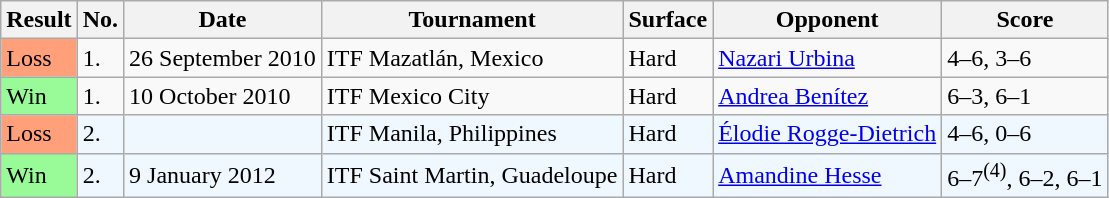<table class="sortable wikitable">
<tr>
<th>Result</th>
<th>No.</th>
<th>Date</th>
<th>Tournament</th>
<th>Surface</th>
<th>Opponent</th>
<th class="unsortable">Score</th>
</tr>
<tr>
<td style="background:#ffa07a;">Loss</td>
<td>1.</td>
<td>26 September 2010</td>
<td>ITF Mazatlán, Mexico</td>
<td>Hard</td>
<td> <a href='#'>Nazari Urbina</a></td>
<td>4–6, 3–6</td>
</tr>
<tr>
<td style="background:#98fb98;">Win</td>
<td>1.</td>
<td>10 October 2010</td>
<td>ITF Mexico City</td>
<td>Hard</td>
<td> <a href='#'>Andrea Benítez</a></td>
<td>6–3, 6–1</td>
</tr>
<tr style="background:#f0f8ff;">
<td style="background:#ffa07a;">Loss</td>
<td>2.</td>
<td></td>
<td>ITF Manila, Philippines</td>
<td>Hard</td>
<td> <a href='#'>Élodie Rogge-Dietrich</a></td>
<td>4–6, 0–6</td>
</tr>
<tr style="background:#f0f8ff;">
<td style="background:#98fb98;">Win</td>
<td>2.</td>
<td>9 January 2012</td>
<td>ITF Saint Martin, Guadeloupe</td>
<td>Hard</td>
<td> <a href='#'>Amandine Hesse</a></td>
<td>6–7<sup>(4)</sup>, 6–2, 6–1</td>
</tr>
</table>
